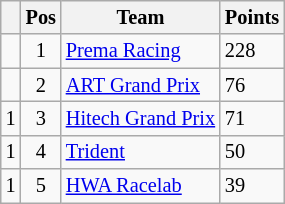<table class="wikitable" style="font-size: 85%;">
<tr>
<th></th>
<th>Pos</th>
<th>Team</th>
<th>Points</th>
</tr>
<tr>
<td align="left"></td>
<td align="center">1</td>
<td> <a href='#'>Prema Racing</a></td>
<td>228</td>
</tr>
<tr>
<td align="left"></td>
<td align="center">2</td>
<td> <a href='#'>ART Grand Prix</a></td>
<td>76</td>
</tr>
<tr>
<td align="left"> 1</td>
<td align="center">3</td>
<td> <a href='#'>Hitech Grand Prix</a></td>
<td>71</td>
</tr>
<tr>
<td align="left"> 1</td>
<td align="center">4</td>
<td> <a href='#'>Trident</a></td>
<td>50</td>
</tr>
<tr>
<td align="left"> 1</td>
<td align="center">5</td>
<td> <a href='#'>HWA Racelab</a></td>
<td>39</td>
</tr>
</table>
